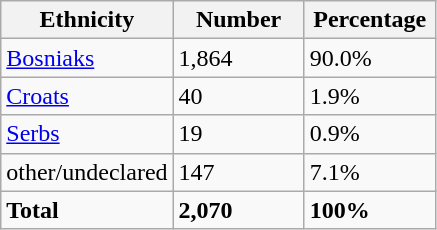<table class="wikitable">
<tr>
<th width="100px">Ethnicity</th>
<th width="80px">Number</th>
<th width="80px">Percentage</th>
</tr>
<tr>
<td><a href='#'>Bosniaks</a></td>
<td>1,864</td>
<td>90.0%</td>
</tr>
<tr>
<td><a href='#'>Croats</a></td>
<td>40</td>
<td>1.9%</td>
</tr>
<tr>
<td><a href='#'>Serbs</a></td>
<td>19</td>
<td>0.9%</td>
</tr>
<tr>
<td>other/undeclared</td>
<td>147</td>
<td>7.1%</td>
</tr>
<tr>
<td><strong>Total</strong></td>
<td><strong>2,070</strong></td>
<td><strong>100%</strong></td>
</tr>
</table>
